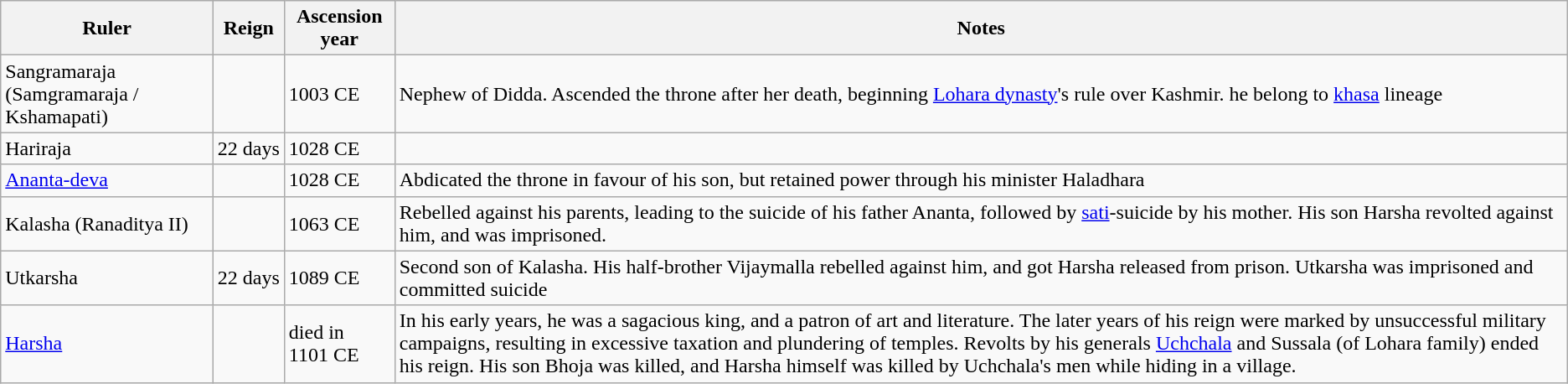<table class="wikitable">
<tr>
<th>Ruler</th>
<th>Reign</th>
<th>Ascension year</th>
<th>Notes</th>
</tr>
<tr>
<td>Sangramaraja (Samgramaraja / Kshamapati)</td>
<td></td>
<td>1003 CE</td>
<td>Nephew of Didda. Ascended the throne after her death, beginning <a href='#'>Lohara dynasty</a>'s rule over Kashmir. he belong to <a href='#'>khasa</a> lineage</td>
</tr>
<tr>
<td>Hariraja</td>
<td>22 days</td>
<td>1028 CE</td>
<td></td>
</tr>
<tr>
<td><a href='#'>Ananta-deva</a></td>
<td></td>
<td>1028 CE</td>
<td>Abdicated the throne in favour of his son, but retained power through his minister Haladhara</td>
</tr>
<tr>
<td>Kalasha (Ranaditya II)</td>
<td></td>
<td>1063 CE</td>
<td>Rebelled against his parents, leading to the suicide of his father Ananta, followed by <a href='#'>sati</a>-suicide by his mother. His son Harsha revolted against him, and was imprisoned.</td>
</tr>
<tr>
<td>Utkarsha</td>
<td>22 days</td>
<td>1089 CE</td>
<td>Second son of Kalasha. His half-brother Vijaymalla rebelled against him, and got Harsha released from prison. Utkarsha was imprisoned and committed suicide</td>
</tr>
<tr>
<td><a href='#'>Harsha</a></td>
<td></td>
<td>died in 1101 CE</td>
<td> In his early years, he was a sagacious king, and a patron of art and literature. The later years of his reign were marked by unsuccessful military campaigns, resulting in excessive taxation and plundering of temples. Revolts by his generals <a href='#'>Uchchala</a> and Sussala (of Lohara family) ended his reign. His son Bhoja was killed, and Harsha himself was killed by Uchchala's men while hiding in a village.</td>
</tr>
</table>
